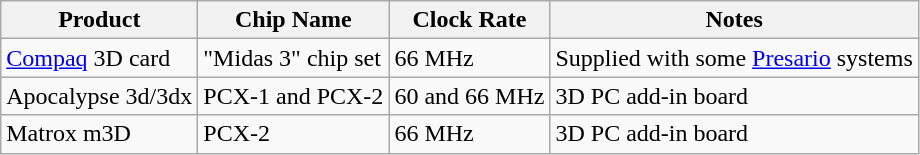<table class="wikitable">
<tr>
<th>Product</th>
<th>Chip Name</th>
<th>Clock Rate</th>
<th>Notes</th>
</tr>
<tr>
<td><a href='#'>Compaq</a> 3D card</td>
<td>"Midas 3" chip set</td>
<td>66 MHz</td>
<td>Supplied with some <a href='#'>Presario</a> systems</td>
</tr>
<tr>
<td>Apocalypse 3d/3dx</td>
<td>PCX-1 and PCX-2</td>
<td>60 and 66 MHz</td>
<td>3D PC add-in board</td>
</tr>
<tr>
<td>Matrox m3D</td>
<td>PCX-2</td>
<td>66 MHz</td>
<td>3D PC add-in board</td>
</tr>
</table>
